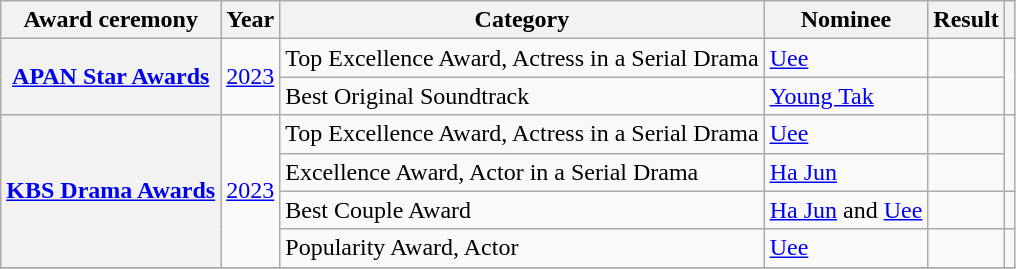<table class="wikitable plainrowheaders sortable">
<tr>
<th scope="col">Award ceremony</th>
<th scope="col">Year</th>
<th scope="col">Category</th>
<th scope="col">Nominee</th>
<th scope="col">Result</th>
<th scope="col" class="unsortable"></th>
</tr>
<tr>
<th rowspan="2" scope="row"><a href='#'>APAN Star Awards</a></th>
<td rowspan="2"><a href='#'>2023</a></td>
<td>Top Excellence Award, Actress in a Serial Drama</td>
<td><a href='#'>Uee</a></td>
<td></td>
<td style="text-align:center" rowspan=2></td>
</tr>
<tr>
<td>Best Original Soundtrack</td>
<td><a href='#'>Young Tak</a></td>
<td></td>
</tr>
<tr>
<th rowspan="4" scope="row"><a href='#'>KBS Drama Awards</a></th>
<td rowspan="4"><a href='#'>2023</a></td>
<td>Top Excellence Award, Actress in a Serial Drama</td>
<td><a href='#'>Uee</a></td>
<td></td>
<td style="text-align:center" rowspan=2></td>
</tr>
<tr>
<td>Excellence Award, Actor in a Serial Drama</td>
<td><a href='#'>Ha Jun</a></td>
<td></td>
</tr>
<tr>
<td>Best Couple Award</td>
<td><a href='#'>Ha Jun</a> and <a href='#'>Uee</a></td>
<td></td>
<td style="text-align:center"></td>
</tr>
<tr>
<td>Popularity Award, Actor</td>
<td><a href='#'>Uee</a></td>
<td></td>
<td style="text-align:center"></td>
</tr>
<tr>
</tr>
</table>
